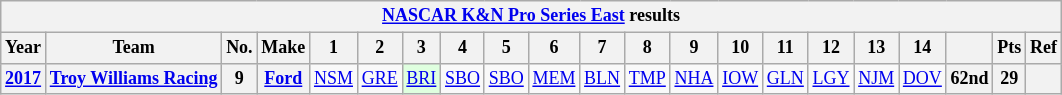<table class="wikitable" style="text-align:center; font-size:75%">
<tr>
<th colspan=23><a href='#'>NASCAR K&N Pro Series East</a> results</th>
</tr>
<tr>
<th>Year</th>
<th>Team</th>
<th>No.</th>
<th>Make</th>
<th>1</th>
<th>2</th>
<th>3</th>
<th>4</th>
<th>5</th>
<th>6</th>
<th>7</th>
<th>8</th>
<th>9</th>
<th>10</th>
<th>11</th>
<th>12</th>
<th>13</th>
<th>14</th>
<th></th>
<th>Pts</th>
<th>Ref</th>
</tr>
<tr>
<th><a href='#'>2017</a></th>
<th><a href='#'>Troy Williams Racing</a></th>
<th>9</th>
<th><a href='#'>Ford</a></th>
<td><a href='#'>NSM</a></td>
<td><a href='#'>GRE</a></td>
<td style="background:#DFFFDF;"><a href='#'>BRI</a><br></td>
<td><a href='#'>SBO</a></td>
<td><a href='#'>SBO</a></td>
<td><a href='#'>MEM</a></td>
<td><a href='#'>BLN</a></td>
<td><a href='#'>TMP</a></td>
<td><a href='#'>NHA</a></td>
<td><a href='#'>IOW</a></td>
<td><a href='#'>GLN</a></td>
<td><a href='#'>LGY</a></td>
<td><a href='#'>NJM</a></td>
<td><a href='#'>DOV</a></td>
<th>62nd</th>
<th>29</th>
<th></th>
</tr>
</table>
